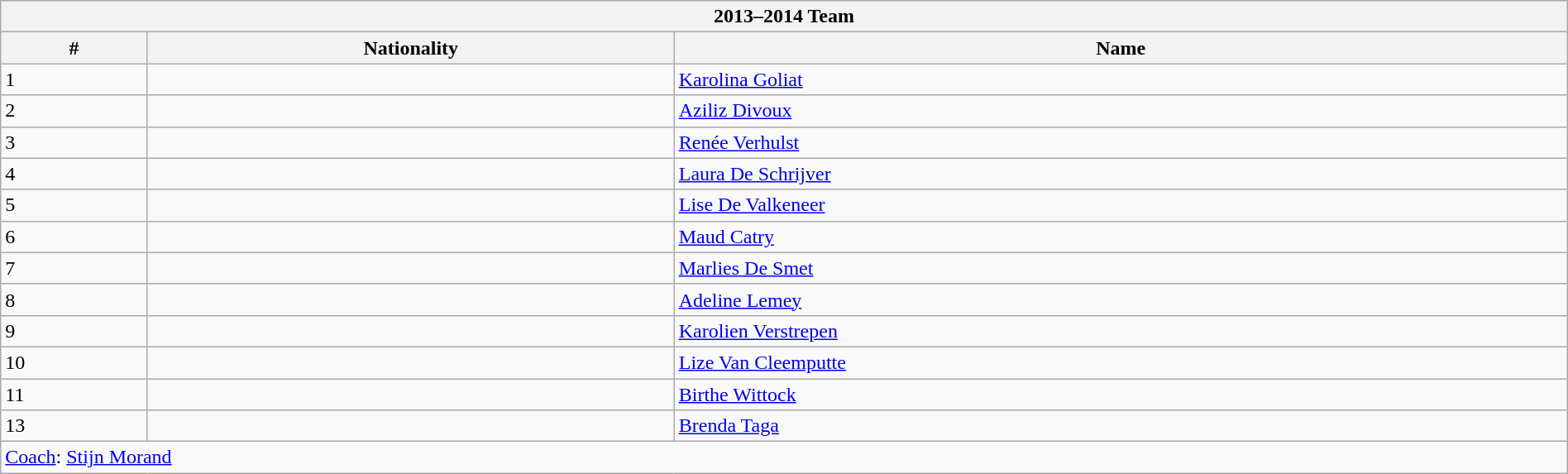<table class="wikitable collapsible collapsed" style="width:100%;">
<tr>
<th colspan=3><strong>2013–2014 Team</strong></th>
</tr>
<tr>
<th>#</th>
<th>Nationality</th>
<th>Name</th>
</tr>
<tr>
<td>1</td>
<td></td>
<td><a href='#'>Karolina Goliat</a></td>
</tr>
<tr>
<td>2</td>
<td></td>
<td><a href='#'>Aziliz Divoux</a></td>
</tr>
<tr>
<td>3</td>
<td></td>
<td><a href='#'>Renée Verhulst</a></td>
</tr>
<tr>
<td>4</td>
<td></td>
<td><a href='#'>Laura De Schrijver</a></td>
</tr>
<tr>
<td>5</td>
<td></td>
<td><a href='#'>Lise De Valkeneer</a></td>
</tr>
<tr>
<td>6</td>
<td></td>
<td><a href='#'>Maud Catry</a></td>
</tr>
<tr>
<td>7</td>
<td></td>
<td><a href='#'>Marlies De Smet</a></td>
</tr>
<tr>
<td>8</td>
<td></td>
<td><a href='#'>Adeline Lemey</a></td>
</tr>
<tr>
<td>9</td>
<td></td>
<td><a href='#'>Karolien Verstrepen</a></td>
</tr>
<tr>
<td>10</td>
<td></td>
<td><a href='#'>Lize Van Cleemputte</a></td>
</tr>
<tr>
<td>11</td>
<td></td>
<td><a href='#'>Birthe Wittock</a></td>
</tr>
<tr>
<td>13</td>
<td></td>
<td><a href='#'>Brenda Taga</a></td>
</tr>
<tr>
<td colspan=3><a href='#'>Coach</a>:  <a href='#'>Stijn Morand</a></td>
</tr>
</table>
